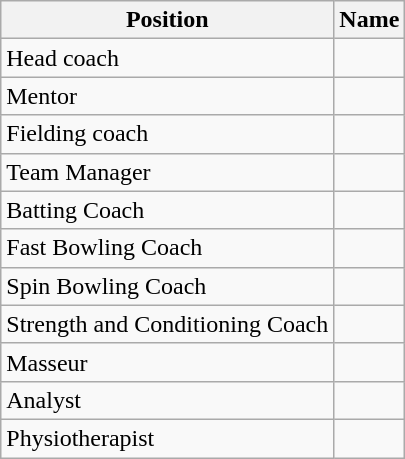<table class="wikitable">
<tr>
<th>Position</th>
<th>Name</th>
</tr>
<tr>
<td>Head coach</td>
<td></td>
</tr>
<tr>
<td>Mentor</td>
<td></td>
</tr>
<tr>
<td>Fielding coach</td>
<td></td>
</tr>
<tr>
<td>Team Manager</td>
<td></td>
</tr>
<tr>
<td>Batting Coach</td>
<td></td>
</tr>
<tr>
<td>Fast Bowling Coach</td>
<td></td>
</tr>
<tr>
<td>Spin Bowling Coach</td>
<td></td>
</tr>
<tr>
<td>Strength and Conditioning Coach</td>
<td></td>
</tr>
<tr>
<td>Masseur</td>
<td></td>
</tr>
<tr>
<td>Analyst</td>
<td></td>
</tr>
<tr>
<td>Physiotherapist</td>
<td></td>
</tr>
</table>
